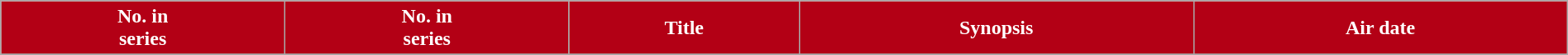<table class="wikitable plainrowheaders" style="width:100%;">
<tr>
<th style="color: white; background: #B30015;">No. in<br>series</th>
<th style="color: white; background: #B30015;">No. in<br>series</th>
<th style="color: white; background: #B30015;">Title</th>
<th style="color: white; background: #B30015;">Synopsis</th>
<th style="color: white; background: #B30015;">Air date</th>
</tr>
<tr>
</tr>
</table>
